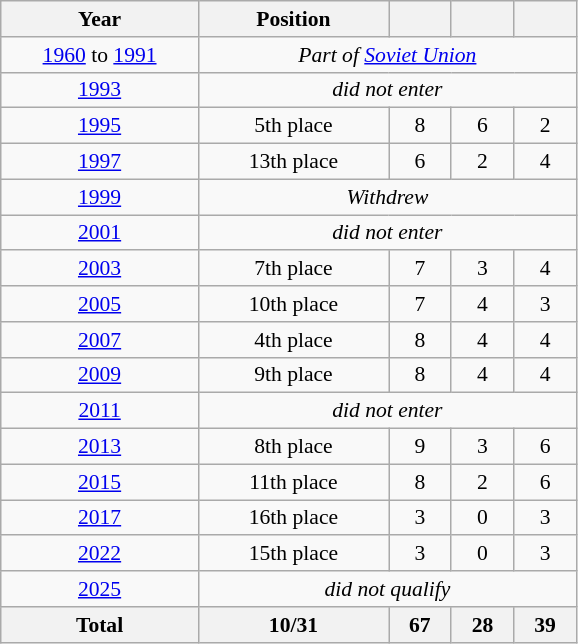<table class="wikitable" style="text-align: center;font-size:90%;">
<tr>
<th width=125>Year</th>
<th width=120>Position</th>
<th width=35></th>
<th width=35></th>
<th width=35></th>
</tr>
<tr>
<td><a href='#'>1960</a> to <a href='#'>1991</a></td>
<td colspan=4><em>Part of <a href='#'>Soviet Union</a></em></td>
</tr>
<tr>
<td> <a href='#'>1993</a></td>
<td colspan=4><em>did not enter</em></td>
</tr>
<tr>
<td> <a href='#'>1995</a></td>
<td>5th place</td>
<td>8</td>
<td>6</td>
<td>2</td>
</tr>
<tr>
<td> <a href='#'>1997</a></td>
<td>13th place</td>
<td>6</td>
<td>2</td>
<td>4</td>
</tr>
<tr>
<td> <a href='#'>1999</a></td>
<td colspan=4><em>Withdrew</em></td>
</tr>
<tr>
<td> <a href='#'>2001</a></td>
<td colspan=4><em>did not enter</em></td>
</tr>
<tr>
<td> <a href='#'>2003</a></td>
<td>7th place</td>
<td>7</td>
<td>3</td>
<td>4</td>
</tr>
<tr>
<td> <a href='#'>2005</a></td>
<td>10th place</td>
<td>7</td>
<td>4</td>
<td>3</td>
</tr>
<tr>
<td> <a href='#'>2007</a></td>
<td>4th place</td>
<td>8</td>
<td>4</td>
<td>4</td>
</tr>
<tr>
<td> <a href='#'>2009</a></td>
<td>9th place</td>
<td>8</td>
<td>4</td>
<td>4</td>
</tr>
<tr>
<td> <a href='#'>2011</a></td>
<td colspan=4><em>did not enter</em></td>
</tr>
<tr>
<td> <a href='#'>2013</a></td>
<td>8th place</td>
<td>9</td>
<td>3</td>
<td>6</td>
</tr>
<tr>
<td> <a href='#'>2015</a></td>
<td>11th place</td>
<td>8</td>
<td>2</td>
<td>6</td>
</tr>
<tr>
<td> <a href='#'>2017</a></td>
<td>16th place</td>
<td>3</td>
<td>0</td>
<td>3</td>
</tr>
<tr>
<td> <a href='#'>2022</a></td>
<td>15th place</td>
<td>3</td>
<td>0</td>
<td>3</td>
</tr>
<tr>
<td> <a href='#'>2025</a></td>
<td colspan=4><em>did not qualify</em></td>
</tr>
<tr>
<th>Total</th>
<th>10/31</th>
<th>67</th>
<th>28</th>
<th>39</th>
</tr>
</table>
